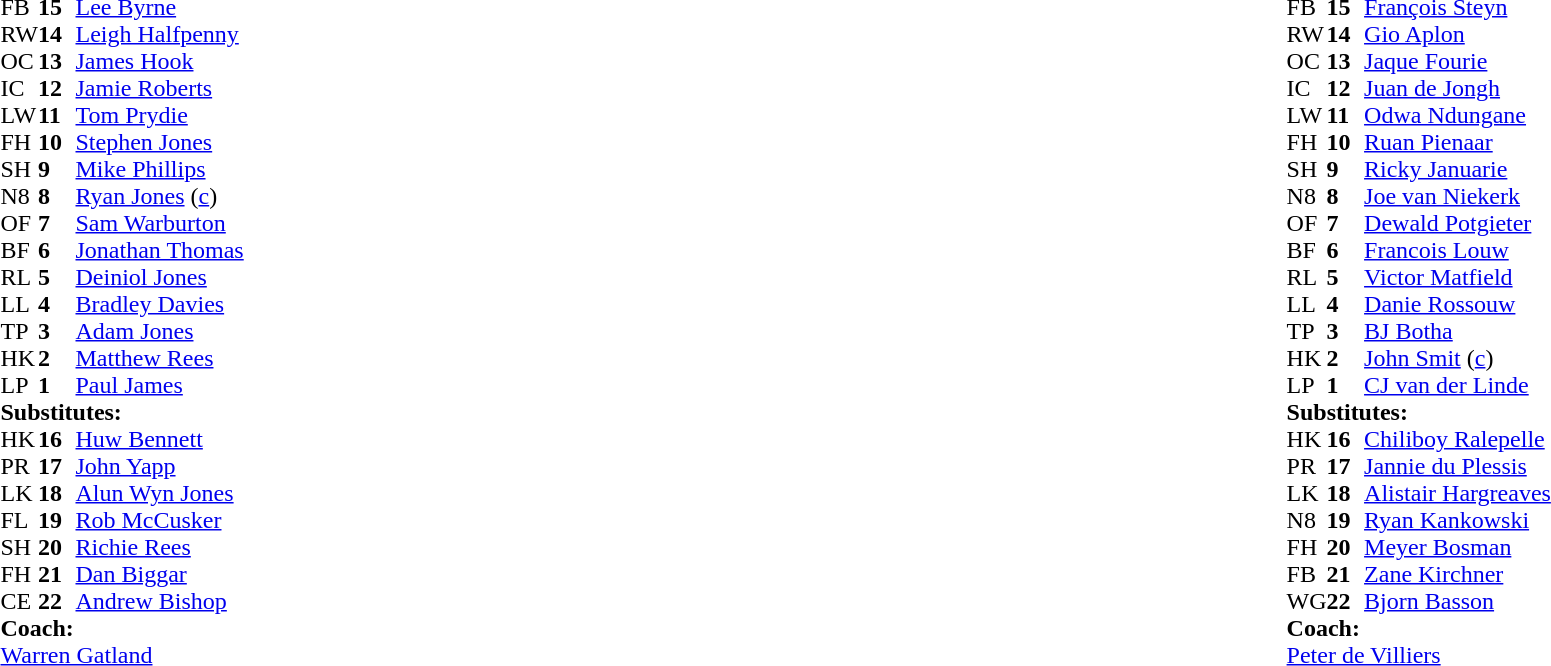<table style="width:100%">
<tr>
<td style="vertical-align:top;width:50%"><br><table cellspacing="0" cellpadding="0">
<tr>
<th width="25"></th>
<th width="25"></th>
</tr>
<tr>
<td>FB</td>
<td><strong>15</strong></td>
<td><a href='#'>Lee Byrne</a></td>
</tr>
<tr>
<td>RW</td>
<td><strong>14</strong></td>
<td><a href='#'>Leigh Halfpenny</a></td>
</tr>
<tr>
<td>OC</td>
<td><strong>13</strong></td>
<td><a href='#'>James Hook</a></td>
</tr>
<tr>
<td>IC</td>
<td><strong>12</strong></td>
<td><a href='#'>Jamie Roberts</a></td>
</tr>
<tr>
<td>LW</td>
<td><strong>11</strong></td>
<td><a href='#'>Tom Prydie</a></td>
</tr>
<tr>
<td>FH</td>
<td><strong>10</strong></td>
<td><a href='#'>Stephen Jones</a></td>
</tr>
<tr>
<td>SH</td>
<td><strong>9</strong></td>
<td><a href='#'>Mike Phillips</a></td>
</tr>
<tr>
<td>N8</td>
<td><strong>8</strong></td>
<td><a href='#'>Ryan Jones</a> (<a href='#'>c</a>)</td>
</tr>
<tr>
<td>OF</td>
<td><strong>7</strong></td>
<td><a href='#'>Sam Warburton</a></td>
<td></td>
<td></td>
</tr>
<tr>
<td>BF</td>
<td><strong>6</strong></td>
<td><a href='#'>Jonathan Thomas</a></td>
</tr>
<tr>
<td>RL</td>
<td><strong>5</strong></td>
<td><a href='#'>Deiniol Jones</a></td>
<td></td>
<td></td>
</tr>
<tr>
<td>LL</td>
<td><strong>4</strong></td>
<td><a href='#'>Bradley Davies</a></td>
</tr>
<tr>
<td>TP</td>
<td><strong>3</strong></td>
<td><a href='#'>Adam Jones</a></td>
<td></td>
<td></td>
</tr>
<tr>
<td>HK</td>
<td><strong>2</strong></td>
<td><a href='#'>Matthew Rees</a></td>
</tr>
<tr>
<td>LP</td>
<td><strong>1</strong></td>
<td><a href='#'>Paul James</a></td>
</tr>
<tr>
<td colspan="3"><strong>Substitutes:</strong></td>
</tr>
<tr>
<td>HK</td>
<td><strong>16</strong></td>
<td><a href='#'>Huw Bennett</a></td>
</tr>
<tr>
<td>PR</td>
<td><strong>17</strong></td>
<td><a href='#'>John Yapp</a></td>
<td></td>
<td></td>
</tr>
<tr>
<td>LK</td>
<td><strong>18</strong></td>
<td><a href='#'>Alun Wyn Jones</a></td>
<td></td>
<td></td>
</tr>
<tr>
<td>FL</td>
<td><strong>19</strong></td>
<td><a href='#'>Rob McCusker</a></td>
<td></td>
<td></td>
</tr>
<tr>
<td>SH</td>
<td><strong>20</strong></td>
<td><a href='#'>Richie Rees</a></td>
</tr>
<tr>
<td>FH</td>
<td><strong>21</strong></td>
<td><a href='#'>Dan Biggar</a></td>
</tr>
<tr>
<td>CE</td>
<td><strong>22</strong></td>
<td><a href='#'>Andrew Bishop</a></td>
</tr>
<tr>
<td colspan="3"><strong>Coach:</strong></td>
</tr>
<tr>
<td colspan="3"> <a href='#'>Warren Gatland</a></td>
</tr>
</table>
</td>
<td style="vertical-align:top"></td>
<td style="vertical-align:top;width:50%"><br><table cellspacing="0" cellpadding="0" style="margin:auto">
<tr>
<th width="25"></th>
<th width="25"></th>
</tr>
<tr>
<td>FB</td>
<td><strong>15</strong></td>
<td><a href='#'>François Steyn</a></td>
<td></td>
<td></td>
</tr>
<tr>
<td>RW</td>
<td><strong>14</strong></td>
<td><a href='#'>Gio Aplon</a></td>
</tr>
<tr>
<td>OC</td>
<td><strong>13</strong></td>
<td><a href='#'>Jaque Fourie</a></td>
</tr>
<tr>
<td>IC</td>
<td><strong>12</strong></td>
<td><a href='#'>Juan de Jongh</a></td>
</tr>
<tr>
<td>LW</td>
<td><strong>11</strong></td>
<td><a href='#'>Odwa Ndungane</a></td>
<td></td>
<td></td>
</tr>
<tr>
<td>FH</td>
<td><strong>10</strong></td>
<td><a href='#'>Ruan Pienaar</a></td>
</tr>
<tr>
<td>SH</td>
<td><strong>9</strong></td>
<td><a href='#'>Ricky Januarie</a></td>
</tr>
<tr>
<td>N8</td>
<td><strong>8</strong></td>
<td><a href='#'>Joe van Niekerk</a></td>
</tr>
<tr>
<td>OF</td>
<td><strong>7</strong></td>
<td><a href='#'>Dewald Potgieter</a></td>
<td></td>
<td></td>
</tr>
<tr>
<td>BF</td>
<td><strong>6</strong></td>
<td><a href='#'>Francois Louw</a></td>
</tr>
<tr>
<td>RL</td>
<td><strong>5</strong></td>
<td><a href='#'>Victor Matfield</a></td>
</tr>
<tr>
<td>LL</td>
<td><strong>4</strong></td>
<td><a href='#'>Danie Rossouw</a></td>
<td></td>
<td></td>
</tr>
<tr>
<td>TP</td>
<td><strong>3</strong></td>
<td><a href='#'>BJ Botha</a></td>
<td></td>
<td></td>
</tr>
<tr>
<td>HK</td>
<td><strong>2</strong></td>
<td><a href='#'>John Smit</a> (<a href='#'>c</a>)</td>
</tr>
<tr>
<td>LP</td>
<td><strong>1</strong></td>
<td><a href='#'>CJ van der Linde</a></td>
<td></td>
<td></td>
</tr>
<tr>
<td colspan="3"><strong>Substitutes:</strong></td>
</tr>
<tr>
<td>HK</td>
<td><strong>16</strong></td>
<td><a href='#'>Chiliboy Ralepelle</a></td>
<td></td>
<td></td>
</tr>
<tr>
<td>PR</td>
<td><strong>17</strong></td>
<td><a href='#'>Jannie du Plessis</a></td>
<td></td>
<td></td>
</tr>
<tr>
<td>LK</td>
<td><strong>18</strong></td>
<td><a href='#'>Alistair Hargreaves</a></td>
<td></td>
<td></td>
</tr>
<tr>
<td>N8</td>
<td><strong>19</strong></td>
<td><a href='#'>Ryan Kankowski</a></td>
<td></td>
<td></td>
</tr>
<tr>
<td>FH</td>
<td><strong>20</strong></td>
<td><a href='#'>Meyer Bosman</a></td>
</tr>
<tr>
<td>FB</td>
<td><strong>21</strong></td>
<td><a href='#'>Zane Kirchner</a></td>
<td></td>
<td></td>
</tr>
<tr>
<td>WG</td>
<td><strong>22</strong></td>
<td><a href='#'>Bjorn Basson</a></td>
<td></td>
<td></td>
</tr>
<tr>
<td colspan="3"><strong>Coach:</strong></td>
</tr>
<tr>
<td colspan="3"> <a href='#'>Peter de Villiers</a></td>
</tr>
</table>
</td>
</tr>
</table>
